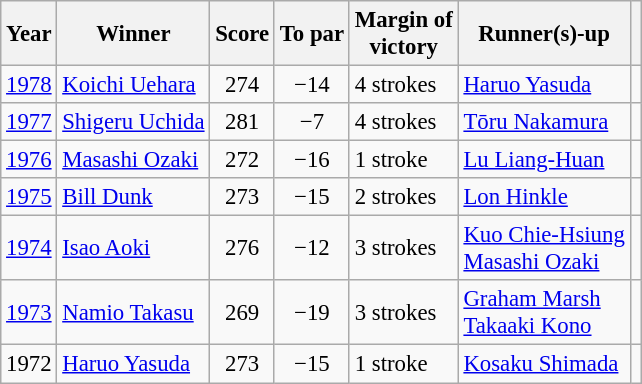<table class=wikitable style="font-size:95%">
<tr>
<th>Year</th>
<th>Winner</th>
<th>Score</th>
<th>To par</th>
<th>Margin of<br>victory</th>
<th>Runner(s)-up</th>
<th></th>
</tr>
<tr>
<td><a href='#'>1978</a></td>
<td> <a href='#'>Koichi Uehara</a></td>
<td align=center>274</td>
<td align=center>−14</td>
<td>4 strokes</td>
<td> <a href='#'>Haruo Yasuda</a></td>
<td></td>
</tr>
<tr>
<td><a href='#'>1977</a></td>
<td> <a href='#'>Shigeru Uchida</a></td>
<td align=center>281</td>
<td align=center>−7</td>
<td>4 strokes</td>
<td> <a href='#'>Tōru Nakamura</a></td>
<td></td>
</tr>
<tr>
<td><a href='#'>1976</a></td>
<td> <a href='#'>Masashi Ozaki</a></td>
<td align=center>272</td>
<td align=center>−16</td>
<td>1 stroke</td>
<td> <a href='#'>Lu Liang-Huan</a></td>
<td></td>
</tr>
<tr>
<td><a href='#'>1975</a></td>
<td> <a href='#'>Bill Dunk</a></td>
<td align=center>273</td>
<td align=center>−15</td>
<td>2 strokes</td>
<td> <a href='#'>Lon Hinkle</a></td>
<td></td>
</tr>
<tr>
<td><a href='#'>1974</a></td>
<td> <a href='#'>Isao Aoki</a></td>
<td align=center>276</td>
<td align=center>−12</td>
<td>3 strokes</td>
<td> <a href='#'>Kuo Chie-Hsiung</a><br> <a href='#'>Masashi Ozaki</a></td>
<td></td>
</tr>
<tr>
<td><a href='#'>1973</a></td>
<td> <a href='#'>Namio Takasu</a></td>
<td align=center>269</td>
<td align=center>−19</td>
<td>3 strokes</td>
<td> <a href='#'>Graham Marsh</a><br> <a href='#'>Takaaki Kono</a></td>
<td></td>
</tr>
<tr>
<td>1972</td>
<td> <a href='#'>Haruo Yasuda</a></td>
<td align=center>273</td>
<td align=center>−15</td>
<td>1 stroke</td>
<td> <a href='#'>Kosaku Shimada</a></td>
<td></td>
</tr>
</table>
